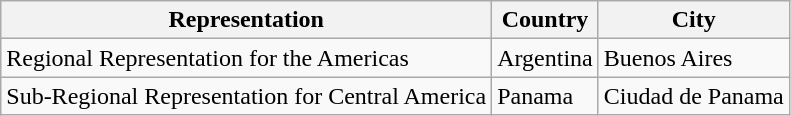<table class="wikitable">
<tr>
<th>Representation</th>
<th>Country</th>
<th>City</th>
</tr>
<tr>
<td>Regional Representation for the Americas</td>
<td>Argentina</td>
<td>Buenos Aires</td>
</tr>
<tr>
<td>Sub-Regional Representation for Central America</td>
<td>Panama</td>
<td>Ciudad de Panama</td>
</tr>
</table>
